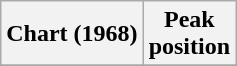<table class="wikitable sortable">
<tr>
<th align="center">Chart (1968)</th>
<th align="center">Peak<br>position</th>
</tr>
<tr>
</tr>
</table>
